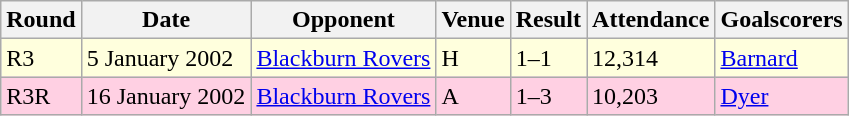<table class="wikitable">
<tr>
<th>Round</th>
<th>Date</th>
<th>Opponent</th>
<th>Venue</th>
<th>Result</th>
<th>Attendance</th>
<th>Goalscorers</th>
</tr>
<tr style="background-color: #ffffdd;">
<td>R3</td>
<td>5 January 2002</td>
<td><a href='#'>Blackburn Rovers</a></td>
<td>H</td>
<td>1–1</td>
<td>12,314</td>
<td><a href='#'>Barnard</a></td>
</tr>
<tr style="background-color: #ffd0e3;">
<td>R3R</td>
<td>16 January 2002</td>
<td><a href='#'>Blackburn Rovers</a></td>
<td>A</td>
<td>1–3</td>
<td>10,203</td>
<td><a href='#'>Dyer</a></td>
</tr>
</table>
